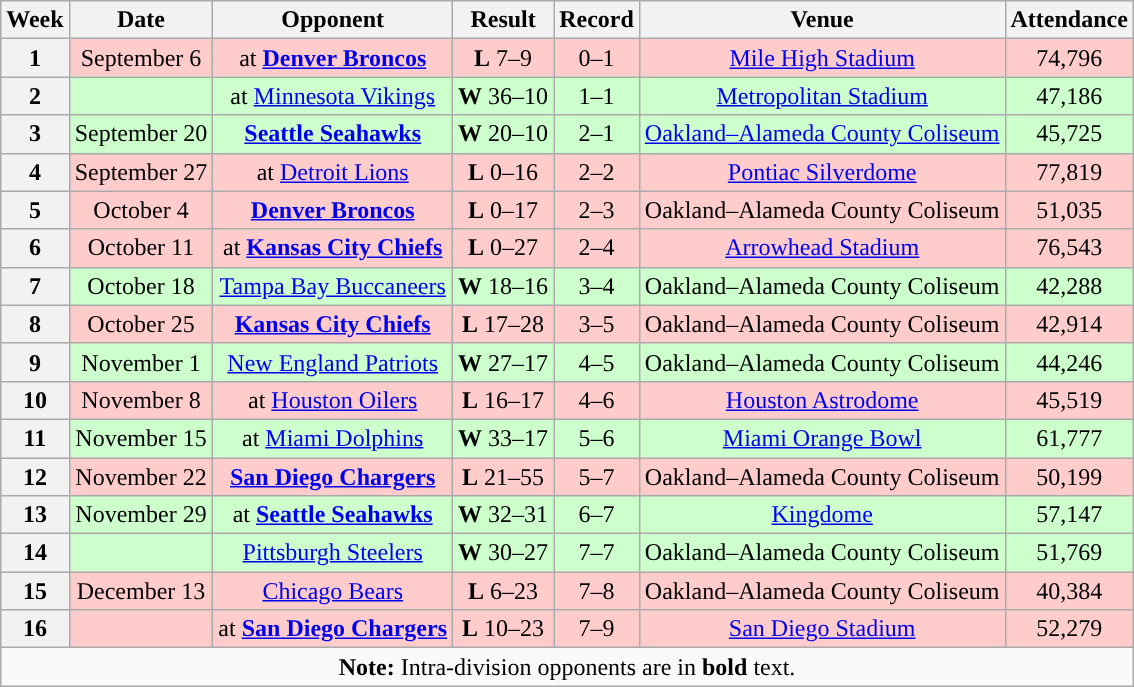<table class="wikitable" style="text-align:center">
<tr>
<th>Week</th>
<th>Date</th>
<th>Opponent</th>
<th>Result</th>
<th>Record</th>
<th>Venue</th>
<th>Attendance</th>
</tr>
<tr style="background:#fcc">
<th>1</th>
<td>September 6</td>
<td>at <strong><a href='#'>Denver Broncos</a></strong></td>
<td><strong>L</strong> 7–9</td>
<td>0–1</td>
<td><a href='#'>Mile High Stadium</a></td>
<td>74,796</td>
</tr>
<tr style="background:#cfc">
<th>2</th>
<td></td>
<td>at <a href='#'>Minnesota Vikings</a></td>
<td><strong>W</strong> 36–10</td>
<td>1–1</td>
<td><a href='#'>Metropolitan Stadium</a></td>
<td>47,186</td>
</tr>
<tr style="background:#cfc">
<th>3</th>
<td>September 20</td>
<td><strong><a href='#'>Seattle Seahawks</a></strong></td>
<td><strong>W</strong> 20–10</td>
<td>2–1</td>
<td><a href='#'>Oakland–Alameda County Coliseum</a></td>
<td>45,725</td>
</tr>
<tr style="background:#fcc">
<th>4</th>
<td>September 27</td>
<td>at <a href='#'>Detroit Lions</a></td>
<td><strong>L</strong> 0–16</td>
<td>2–2</td>
<td><a href='#'>Pontiac Silverdome</a></td>
<td>77,819</td>
</tr>
<tr style="background:#fcc">
<th>5</th>
<td>October 4</td>
<td><strong><a href='#'>Denver Broncos</a></strong></td>
<td><strong>L</strong> 0–17</td>
<td>2–3</td>
<td>Oakland–Alameda County Coliseum</td>
<td>51,035</td>
</tr>
<tr style="background:#fcc">
<th>6</th>
<td>October 11</td>
<td>at <strong><a href='#'>Kansas City Chiefs</a></strong></td>
<td><strong>L</strong> 0–27</td>
<td>2–4</td>
<td><a href='#'>Arrowhead Stadium</a></td>
<td>76,543</td>
</tr>
<tr style="background:#cfc">
<th>7</th>
<td>October 18</td>
<td><a href='#'>Tampa Bay Buccaneers</a></td>
<td><strong>W</strong> 18–16</td>
<td>3–4</td>
<td>Oakland–Alameda County Coliseum</td>
<td>42,288</td>
</tr>
<tr style="background:#fcc">
<th>8</th>
<td>October 25</td>
<td><strong><a href='#'>Kansas City Chiefs</a></strong></td>
<td><strong>L</strong> 17–28</td>
<td>3–5</td>
<td>Oakland–Alameda County Coliseum</td>
<td>42,914</td>
</tr>
<tr style="background:#cfc">
<th>9</th>
<td>November 1</td>
<td><a href='#'>New England Patriots</a></td>
<td><strong>W</strong> 27–17</td>
<td>4–5</td>
<td>Oakland–Alameda County Coliseum</td>
<td>44,246</td>
</tr>
<tr style="background:#fcc">
<th>10</th>
<td>November 8</td>
<td>at <a href='#'>Houston Oilers</a></td>
<td><strong>L</strong> 16–17</td>
<td>4–6</td>
<td><a href='#'>Houston Astrodome</a></td>
<td>45,519</td>
</tr>
<tr style="background:#cfc">
<th>11</th>
<td>November 15</td>
<td>at <a href='#'>Miami Dolphins</a></td>
<td><strong>W</strong> 33–17</td>
<td>5–6</td>
<td><a href='#'>Miami Orange Bowl</a></td>
<td>61,777</td>
</tr>
<tr style="background:#fcc">
<th>12</th>
<td>November 22</td>
<td><strong><a href='#'>San Diego Chargers</a></strong></td>
<td><strong>L</strong> 21–55</td>
<td>5–7</td>
<td>Oakland–Alameda County Coliseum</td>
<td>50,199</td>
</tr>
<tr style="background:#cfc">
<th>13</th>
<td>November 29</td>
<td>at <strong><a href='#'>Seattle Seahawks</a></strong></td>
<td><strong>W</strong> 32–31</td>
<td>6–7</td>
<td><a href='#'>Kingdome</a></td>
<td>57,147</td>
</tr>
<tr style="background:#cfc">
<th>14</th>
<td></td>
<td><a href='#'>Pittsburgh Steelers</a></td>
<td><strong>W</strong> 30–27</td>
<td>7–7</td>
<td>Oakland–Alameda County Coliseum</td>
<td>51,769</td>
</tr>
<tr style="background:#fcc">
<th>15</th>
<td>December 13</td>
<td><a href='#'>Chicago Bears</a></td>
<td><strong>L</strong> 6–23</td>
<td>7–8</td>
<td>Oakland–Alameda County Coliseum</td>
<td>40,384</td>
</tr>
<tr style="background:#fcc">
<th>16</th>
<td></td>
<td>at <strong><a href='#'>San Diego Chargers</a></strong></td>
<td><strong>L</strong> 10–23</td>
<td>7–9</td>
<td><a href='#'>San Diego Stadium</a></td>
<td>52,279</td>
</tr>
<tr>
<td colspan="7"><strong>Note:</strong> Intra-division opponents are in <strong>bold</strong> text.</td>
</tr>
</table>
